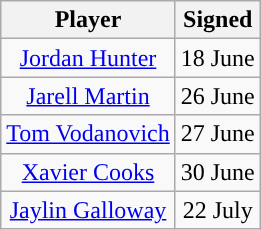<table class="wikitable sortable sortable" style="text-align: center">
<tr>
<th>Player</th>
<th>Signed</th>
</tr>
<tr>
<td><a href='#'>Jordan Hunter</a></td>
<td>18 June</td>
</tr>
<tr>
<td><a href='#'>Jarell Martin</a></td>
<td>26 June</td>
</tr>
<tr>
<td><a href='#'>Tom Vodanovich</a></td>
<td>27 June</td>
</tr>
<tr>
<td><a href='#'>Xavier Cooks</a></td>
<td>30 June</td>
</tr>
<tr>
<td><a href='#'>Jaylin Galloway</a></td>
<td>22 July</td>
</tr>
</table>
